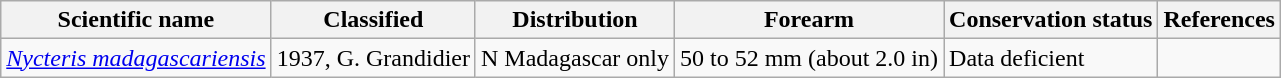<table class="wikitable sortable">
<tr>
<th>Scientific name</th>
<th>Classified</th>
<th>Distribution</th>
<th>Forearm</th>
<th>Conservation status</th>
<th class="unsortable">References</th>
</tr>
<tr>
<td><em><a href='#'>Nycteris madagascariensis</a></em></td>
<td>1937, G. Grandidier</td>
<td>N Madagascar only</td>
<td>50 to 52 mm (about 2.0 in)</td>
<td>Data deficient</td>
<td></td>
</tr>
</table>
